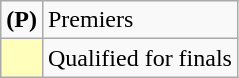<table class=wikitable>
<tr>
<td><strong>(P)</strong></td>
<td>Premiers</td>
</tr>
<tr>
<td bgcolor=FFFFBB></td>
<td>Qualified for finals</td>
</tr>
</table>
